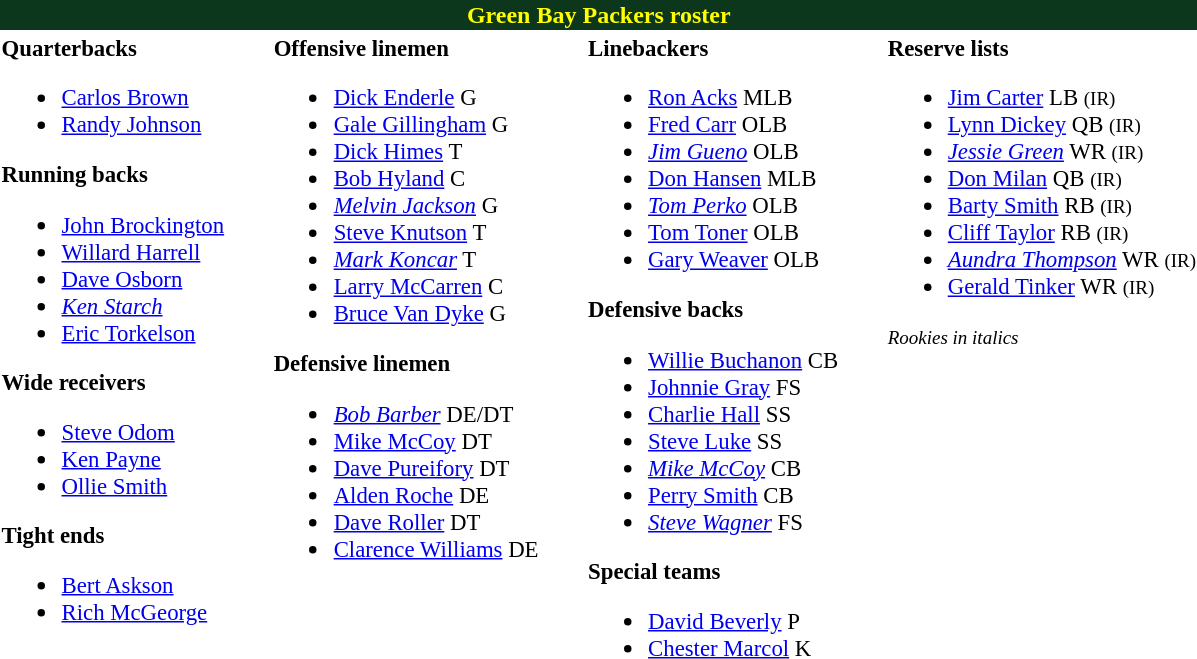<table class="toccolours" style="text-align: left;">
<tr>
<th colspan="9" style="background-color: #0C371D; color: yellow; text-align: center;">Green Bay Packers roster</th>
</tr>
<tr>
<td style="font-size: 95%;" valign="top"><strong>Quarterbacks</strong><br><ul><li> <a href='#'>Carlos Brown</a></li><li> <a href='#'>Randy Johnson</a></li></ul><strong>Running backs</strong><ul><li> <a href='#'>John Brockington</a></li><li> <a href='#'>Willard Harrell</a></li><li> <a href='#'>Dave Osborn</a></li><li> <em><a href='#'>Ken Starch</a></em></li><li> <a href='#'>Eric Torkelson</a></li></ul><strong>Wide receivers</strong><ul><li> <a href='#'>Steve Odom</a></li><li> <a href='#'>Ken Payne</a></li><li> <a href='#'>Ollie Smith</a></li></ul><strong>Tight ends</strong><ul><li> <a href='#'>Bert Askson</a></li><li> <a href='#'>Rich McGeorge</a></li></ul></td>
<td style="width: 25px;"></td>
<td style="font-size: 95%;" valign="top"><strong>Offensive linemen</strong><br><ul><li> <a href='#'>Dick Enderle</a> G</li><li> <a href='#'>Gale Gillingham</a> G</li><li> <a href='#'>Dick Himes</a> T</li><li> <a href='#'>Bob Hyland</a> C</li><li> <em><a href='#'>Melvin Jackson</a></em> G</li><li> <a href='#'>Steve Knutson</a> T</li><li> <em><a href='#'>Mark Koncar</a></em> T</li><li> <a href='#'>Larry McCarren</a> C</li><li> <a href='#'>Bruce Van Dyke</a> G</li></ul><strong>Defensive linemen</strong><ul><li> <em><a href='#'>Bob Barber</a></em> DE/DT</li><li> <a href='#'>Mike McCoy</a> DT</li><li> <a href='#'>Dave Pureifory</a> DT</li><li> <a href='#'>Alden Roche</a> DE</li><li> <a href='#'>Dave Roller</a> DT</li><li> <a href='#'>Clarence Williams</a> DE</li></ul></td>
<td style="width: 25px;"></td>
<td style="font-size: 95%;" valign="top"><strong>Linebackers</strong><br><ul><li> <a href='#'>Ron Acks</a> MLB</li><li> <a href='#'>Fred Carr</a> OLB</li><li> <em><a href='#'>Jim Gueno</a></em> OLB</li><li> <a href='#'>Don Hansen</a> MLB</li><li> <em><a href='#'>Tom Perko</a></em> OLB</li><li> <a href='#'>Tom Toner</a> OLB</li><li> <a href='#'>Gary Weaver</a> OLB</li></ul><strong>Defensive backs</strong><ul><li> <a href='#'>Willie Buchanon</a> CB</li><li> <a href='#'>Johnnie Gray</a> FS</li><li> <a href='#'>Charlie Hall</a> SS</li><li> <a href='#'>Steve Luke</a> SS</li><li> <em><a href='#'>Mike McCoy</a></em> CB</li><li> <a href='#'>Perry Smith</a> CB</li><li> <em><a href='#'>Steve Wagner</a></em> FS</li></ul><strong>Special teams</strong><ul><li> <a href='#'>David Beverly</a> P</li><li> <a href='#'>Chester Marcol</a> K</li></ul></td>
<td style="width: 25px;"></td>
<td style="font-size: 95%;" valign="top"><strong>Reserve lists</strong><br><ul><li> <a href='#'>Jim Carter</a> LB <small>(IR)</small> </li><li> <a href='#'>Lynn Dickey</a> QB <small>(IR)</small> </li><li> <em><a href='#'>Jessie Green</a></em> WR <small>(IR)</small> </li><li> <a href='#'>Don Milan</a> QB <small>(IR)</small> </li><li> <a href='#'>Barty Smith</a> RB <small>(IR)</small> </li><li> <a href='#'>Cliff Taylor</a> RB <small>(IR)</small> </li><li> <em><a href='#'>Aundra Thompson</a></em> WR <small>(IR)</small> </li><li> <a href='#'>Gerald Tinker</a> WR <small>(IR)</small> </li></ul><small><em>Rookies in italics</em></small></td>
</tr>
<tr>
</tr>
</table>
